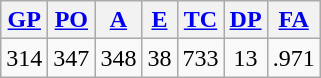<table class="wikitable">
<tr>
<th><a href='#'>GP</a></th>
<th><a href='#'>PO</a></th>
<th><a href='#'>A</a></th>
<th><a href='#'>E</a></th>
<th><a href='#'>TC</a></th>
<th><a href='#'>DP</a></th>
<th><a href='#'>FA</a></th>
</tr>
<tr align=center>
<td>314</td>
<td>347</td>
<td>348</td>
<td>38</td>
<td>733</td>
<td>13</td>
<td>.971</td>
</tr>
</table>
